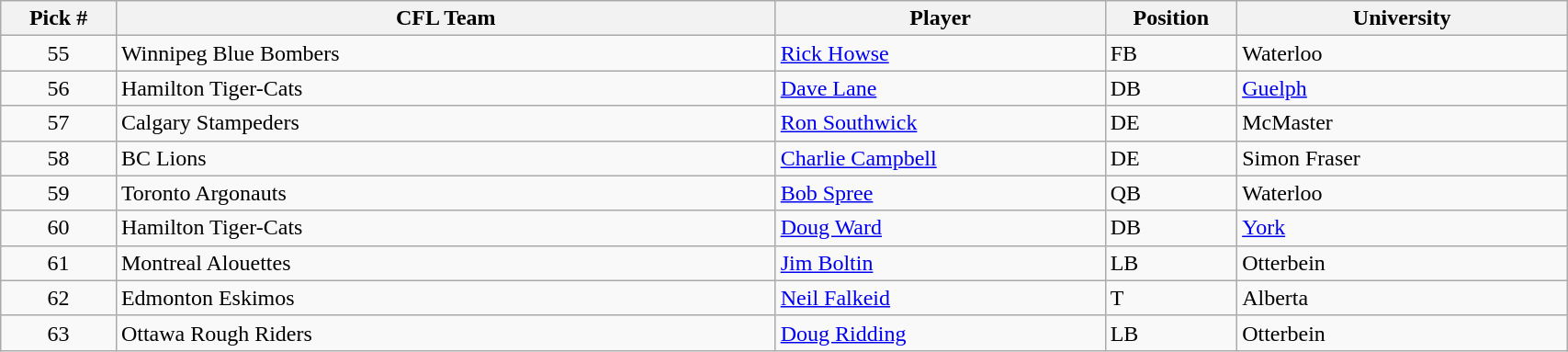<table class="wikitable" style="width: 90%">
<tr>
<th width=7%>Pick #</th>
<th width=40%>CFL Team</th>
<th width=20%>Player</th>
<th width=8%>Position</th>
<th width=20%>University</th>
</tr>
<tr>
<td align=center>55</td>
<td>Winnipeg Blue Bombers</td>
<td><a href='#'>Rick Howse</a></td>
<td>FB</td>
<td>Waterloo</td>
</tr>
<tr>
<td align=center>56</td>
<td>Hamilton Tiger-Cats</td>
<td><a href='#'>Dave Lane</a></td>
<td>DB</td>
<td><a href='#'>Guelph</a></td>
</tr>
<tr>
<td align=center>57</td>
<td>Calgary Stampeders</td>
<td><a href='#'>Ron Southwick</a></td>
<td>DE</td>
<td>McMaster</td>
</tr>
<tr>
<td align=center>58</td>
<td>BC Lions</td>
<td><a href='#'>Charlie Campbell</a></td>
<td>DE</td>
<td>Simon Fraser</td>
</tr>
<tr>
<td align=center>59</td>
<td>Toronto Argonauts</td>
<td><a href='#'>Bob Spree</a></td>
<td>QB</td>
<td>Waterloo</td>
</tr>
<tr>
<td align=center>60</td>
<td>Hamilton Tiger-Cats</td>
<td><a href='#'>Doug Ward</a></td>
<td>DB</td>
<td><a href='#'>York</a></td>
</tr>
<tr>
<td align=center>61</td>
<td>Montreal Alouettes</td>
<td><a href='#'>Jim Boltin</a></td>
<td>LB</td>
<td>Otterbein</td>
</tr>
<tr>
<td align=center>62</td>
<td>Edmonton Eskimos</td>
<td><a href='#'>Neil Falkeid</a></td>
<td>T</td>
<td>Alberta</td>
</tr>
<tr>
<td align=center>63</td>
<td>Ottawa Rough Riders</td>
<td><a href='#'>Doug Ridding</a></td>
<td>LB</td>
<td>Otterbein</td>
</tr>
</table>
